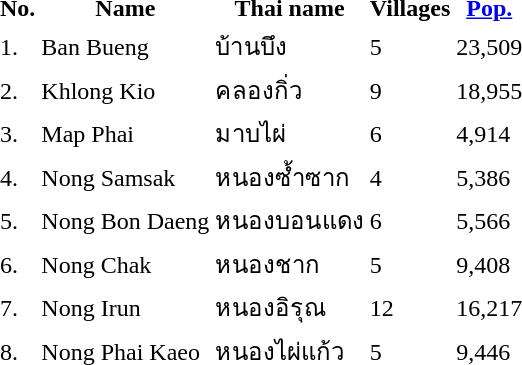<table>
<tr valign=top>
<td><br><table>
<tr>
<th>No.</th>
<th>Name</th>
<th>Thai name</th>
<th>Villages</th>
<th><a href='#'>Pop.</a></th>
<td>    </td>
</tr>
<tr>
<td>1.</td>
<td>Ban Bueng</td>
<td>บ้านบึง</td>
<td>5</td>
<td>23,509</td>
<td></td>
</tr>
<tr>
<td>2.</td>
<td>Khlong Kio</td>
<td>คลองกิ่ว</td>
<td>9</td>
<td>18,955</td>
<td></td>
</tr>
<tr>
<td>3.</td>
<td>Map Phai</td>
<td>มาบไผ่</td>
<td>6</td>
<td>4,914</td>
</tr>
<tr>
<td>4.</td>
<td>Nong Samsak</td>
<td>หนองซ้ำซาก</td>
<td>4</td>
<td>5,386</td>
</tr>
<tr>
<td>5.</td>
<td>Nong Bon Daeng</td>
<td>หนองบอนแดง</td>
<td>6</td>
<td>5,566</td>
</tr>
<tr>
<td>6.</td>
<td>Nong Chak</td>
<td>หนองชาก</td>
<td>5</td>
<td>9,408</td>
</tr>
<tr>
<td>7.</td>
<td>Nong Irun</td>
<td>หนองอิรุณ</td>
<td>12</td>
<td>16,217</td>
</tr>
<tr>
<td>8.</td>
<td>Nong Phai Kaeo</td>
<td>หนองไผ่แก้ว</td>
<td>5</td>
<td>9,446</td>
<td></td>
</tr>
</table>
</td>
<td></td>
</tr>
</table>
